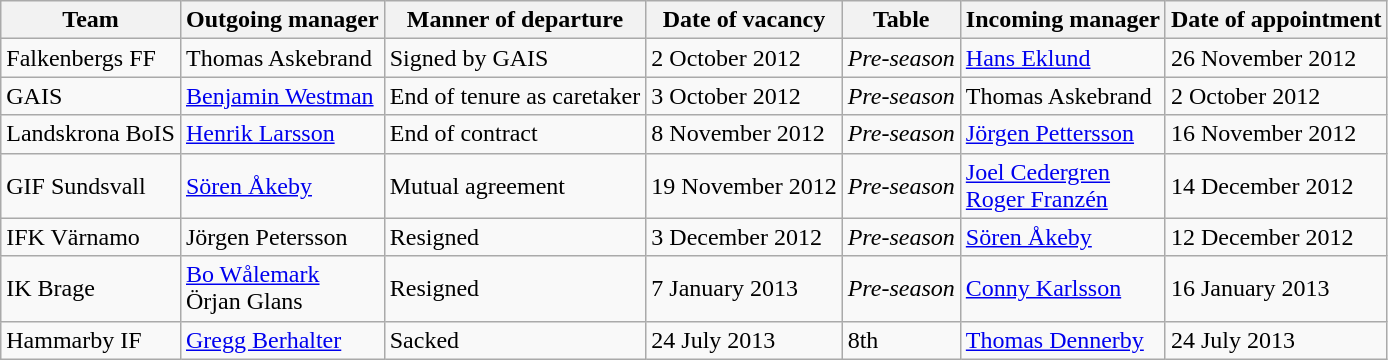<table class="wikitable">
<tr>
<th>Team</th>
<th>Outgoing manager</th>
<th>Manner of departure</th>
<th>Date of vacancy</th>
<th>Table</th>
<th>Incoming manager</th>
<th>Date of appointment</th>
</tr>
<tr>
<td>Falkenbergs FF</td>
<td> Thomas Askebrand</td>
<td>Signed by GAIS</td>
<td>2 October 2012</td>
<td><em>Pre-season</em></td>
<td> <a href='#'>Hans Eklund</a></td>
<td>26 November 2012</td>
</tr>
<tr>
<td>GAIS</td>
<td> <a href='#'>Benjamin Westman</a></td>
<td>End of tenure as caretaker</td>
<td>3 October 2012</td>
<td><em>Pre-season</em></td>
<td> Thomas Askebrand</td>
<td>2 October 2012</td>
</tr>
<tr>
<td>Landskrona BoIS</td>
<td> <a href='#'>Henrik Larsson</a></td>
<td>End of contract</td>
<td>8 November 2012</td>
<td><em>Pre-season</em></td>
<td> <a href='#'>Jörgen Pettersson</a></td>
<td>16 November 2012</td>
</tr>
<tr>
<td>GIF Sundsvall</td>
<td> <a href='#'>Sören Åkeby</a></td>
<td>Mutual agreement</td>
<td>19 November 2012</td>
<td><em>Pre-season</em></td>
<td> <a href='#'>Joel Cedergren</a><br> <a href='#'>Roger Franzén</a></td>
<td>14 December 2012</td>
</tr>
<tr>
<td>IFK Värnamo</td>
<td> Jörgen Petersson</td>
<td>Resigned</td>
<td>3 December 2012</td>
<td><em>Pre-season</em></td>
<td> <a href='#'>Sören Åkeby</a></td>
<td>12 December 2012</td>
</tr>
<tr>
<td>IK Brage</td>
<td> <a href='#'>Bo Wålemark</a><br> Örjan Glans</td>
<td>Resigned</td>
<td>7 January 2013</td>
<td><em>Pre-season</em></td>
<td> <a href='#'>Conny Karlsson</a></td>
<td>16 January 2013</td>
</tr>
<tr>
<td>Hammarby IF</td>
<td> <a href='#'>Gregg Berhalter</a></td>
<td>Sacked</td>
<td>24 July 2013</td>
<td>8th</td>
<td> <a href='#'>Thomas Dennerby</a></td>
<td>24 July 2013</td>
</tr>
</table>
